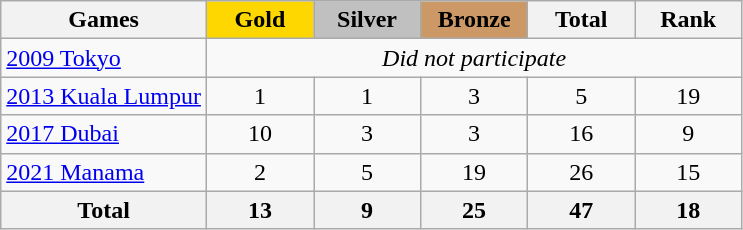<table class="wikitable sortable" style="margin-top:0em; text-align:center; font-size:100%;">
<tr>
<th>Games</th>
<th style="background:gold; width:4em;"><strong>Gold</strong></th>
<th style="background:silver; width:4em;"><strong>Silver</strong></th>
<th style="background:#cc9966; width:4em;"><strong>Bronze</strong></th>
<th style="width:4em;">Total</th>
<th style="width:4em;">Rank</th>
</tr>
<tr>
<td align=left> <a href='#'>2009 Tokyo</a></td>
<td colspan=5><em>Did not participate</em></td>
</tr>
<tr>
<td align=left> <a href='#'>2013 Kuala Lumpur</a></td>
<td>1</td>
<td>1</td>
<td>3</td>
<td>5</td>
<td>19</td>
</tr>
<tr>
<td align=left> <a href='#'>2017 Dubai</a></td>
<td>10</td>
<td>3</td>
<td>3</td>
<td>16</td>
<td>9</td>
</tr>
<tr>
<td align=left> <a href='#'>2021 Manama</a></td>
<td>2</td>
<td>5</td>
<td>19</td>
<td>26</td>
<td>15</td>
</tr>
<tr>
<th>Total</th>
<th>13</th>
<th>9</th>
<th>25</th>
<th>47</th>
<th>18</th>
</tr>
</table>
